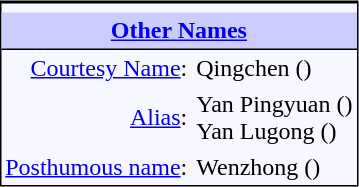<table cellpadding=3px cellspacing=0px bgcolor=#f7f8ff style="float:right; border:1px solid; margin:5px">
<tr>
<td colspan=2 align=center style="border-top:1px solid"></td>
</tr>
<tr>
<th style="background:#ccf; border-bottom:1px solid" colspan=2><a href='#'>Other Names</a></th>
</tr>
<tr>
<td align=right><a href='#'>Courtesy Name</a>:</td>
<td>Qingchen ()</td>
</tr>
<tr>
<td align=right><a href='#'>Alias</a>:</td>
<td>Yan Pingyuan ()<br>Yan Lugong ()</td>
</tr>
<tr>
<td align=right><a href='#'>Posthumous name</a>:</td>
<td>Wenzhong ()</td>
</tr>
<tr>
</tr>
</table>
